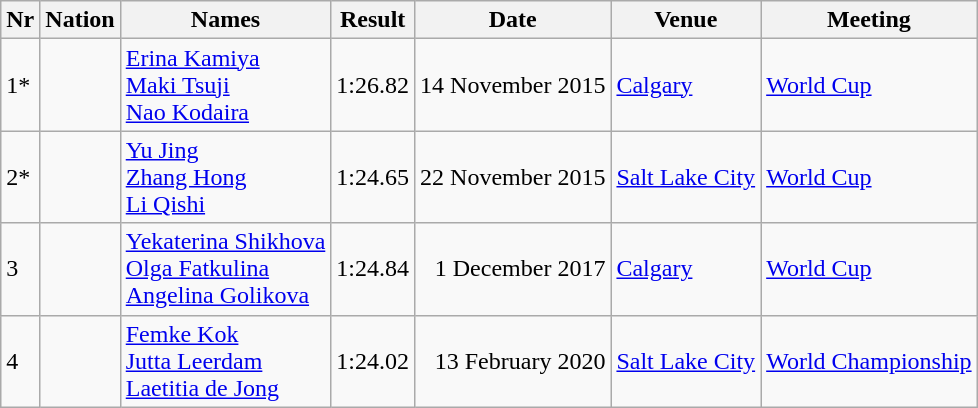<table class="wikitable">
<tr align="left">
<th>Nr</th>
<th>Nation</th>
<th>Names</th>
<th>Result</th>
<th>Date</th>
<th>Venue</th>
<th>Meeting</th>
</tr>
<tr>
<td>1*</td>
<td></td>
<td><a href='#'>Erina Kamiya</a><br><a href='#'>Maki Tsuji</a><br><a href='#'>Nao Kodaira</a></td>
<td>1:26.82</td>
<td align="right">14 November 2015</td>
<td><a href='#'>Calgary</a></td>
<td><a href='#'>World Cup</a></td>
</tr>
<tr>
<td>2*</td>
<td></td>
<td><a href='#'>Yu Jing</a><br><a href='#'>Zhang Hong</a><br><a href='#'>Li Qishi</a></td>
<td>1:24.65</td>
<td align="right">22 November 2015</td>
<td><a href='#'>Salt Lake City</a></td>
<td><a href='#'>World Cup</a></td>
</tr>
<tr>
<td>3</td>
<td></td>
<td><a href='#'>Yekaterina Shikhova</a><br><a href='#'>Olga Fatkulina</a><br><a href='#'>Angelina Golikova</a></td>
<td>1:24.84</td>
<td align="right">1 December 2017</td>
<td><a href='#'>Calgary</a></td>
<td><a href='#'>World Cup</a></td>
</tr>
<tr>
<td>4</td>
<td></td>
<td><a href='#'>Femke Kok</a><br><a href='#'>Jutta Leerdam</a><br><a href='#'>Laetitia de Jong</a></td>
<td>1:24.02</td>
<td align="right">13 February 2020</td>
<td><a href='#'>Salt Lake City</a></td>
<td><a href='#'>World Championship</a></td>
</tr>
</table>
